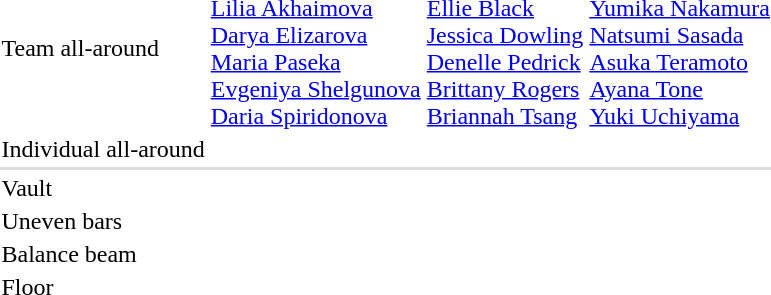<table>
<tr>
<td>Team all-around<br></td>
<td><br><a href='#'>Lilia Akhaimova</a><br><a href='#'>Darya Elizarova</a><br><a href='#'>Maria Paseka</a><br><a href='#'>Evgeniya Shelgunova</a><br><a href='#'>Daria Spiridonova</a></td>
<td><br><a href='#'>Ellie Black</a><br><a href='#'>Jessica Dowling</a><br><a href='#'>Denelle Pedrick</a><br><a href='#'>Brittany Rogers</a><br><a href='#'>Briannah Tsang</a></td>
<td><br><a href='#'>Yumika Nakamura</a><br><a href='#'>Natsumi Sasada</a><br><a href='#'>Asuka Teramoto</a><br><a href='#'>Ayana Tone</a><br><a href='#'>Yuki Uchiyama</a></td>
</tr>
<tr>
<td>Individual all-around<br></td>
<td></td>
<td></td>
<td></td>
</tr>
<tr bgcolor=#DDDDDD>
<td colspan=7></td>
</tr>
<tr>
<td>Vault<br></td>
<td></td>
<td></td>
<td></td>
</tr>
<tr>
<td>Uneven bars<br></td>
<td></td>
<td></td>
<td></td>
</tr>
<tr>
<td>Balance beam<br></td>
<td></td>
<td></td>
<td></td>
</tr>
<tr>
<td>Floor<br></td>
<td></td>
<td></td>
<td></td>
</tr>
</table>
